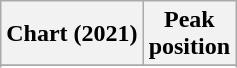<table class="wikitable sortable plainrowheaders" style="text-align:center">
<tr>
<th scope="col">Chart (2021)</th>
<th scope="col">Peak<br>position</th>
</tr>
<tr>
</tr>
<tr>
</tr>
<tr>
</tr>
<tr>
</tr>
<tr>
</tr>
<tr>
</tr>
</table>
